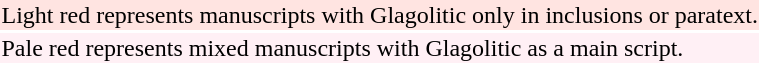<table style="background:transparent">
<tr>
<td bgcolor="MistyRose">Light red represents manuscripts with Glagolitic only in inclusions or paratext.</td>
</tr>
<tr>
<td bgcolor="LavenderBlush">Pale red represents mixed manuscripts with Glagolitic as a main script.</td>
</tr>
</table>
